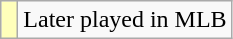<table class="wikitable">
<tr>
<th scope="row" style="background:#ffb;"> </th>
<td>Later played in MLB</td>
</tr>
</table>
